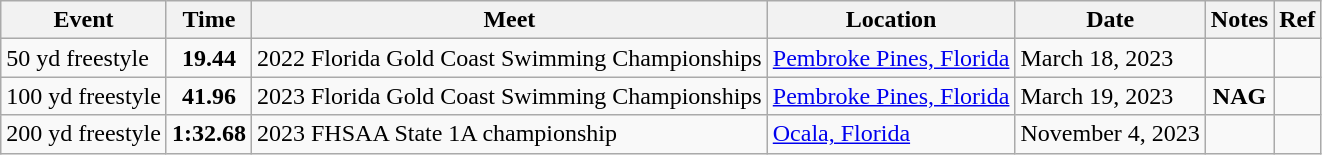<table class="wikitable">
<tr>
<th>Event</th>
<th>Time</th>
<th>Meet</th>
<th>Location</th>
<th>Date</th>
<th>Notes</th>
<th>Ref</th>
</tr>
<tr>
<td>50 yd freestyle</td>
<td style="text-align:center;"><strong>19.44</strong></td>
<td>2022 Florida Gold Coast Swimming Championships</td>
<td><a href='#'>Pembroke Pines, Florida</a></td>
<td>March 18, 2023</td>
<td style="text-align:center;"></td>
<td style="text-align:center;"></td>
</tr>
<tr>
<td>100 yd freestyle</td>
<td style="text-align:center;"><strong>41.96</strong></td>
<td>2023 Florida Gold Coast Swimming Championships</td>
<td><a href='#'>Pembroke Pines, Florida</a></td>
<td>March 19, 2023</td>
<td style="text-align:center;"><strong>NAG</strong></td>
<td style="text-align:center;"></td>
</tr>
<tr>
<td>200 yd freestyle</td>
<td style="text-align:center;"><strong>1:32.68</strong></td>
<td>2023 FHSAA State 1A championship</td>
<td><a href='#'>Ocala, Florida</a></td>
<td>November 4, 2023</td>
<td style="text-align:center;"></td>
<td style="text-align:center;"></td>
</tr>
</table>
